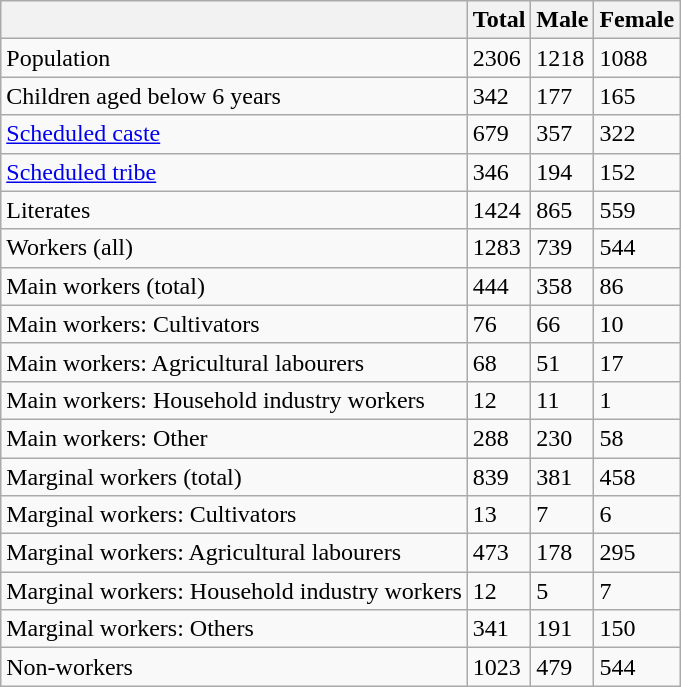<table class="wikitable sortable">
<tr>
<th></th>
<th>Total</th>
<th>Male</th>
<th>Female</th>
</tr>
<tr>
<td>Population</td>
<td>2306</td>
<td>1218</td>
<td>1088</td>
</tr>
<tr>
<td>Children aged below 6 years</td>
<td>342</td>
<td>177</td>
<td>165</td>
</tr>
<tr>
<td><a href='#'>Scheduled caste</a></td>
<td>679</td>
<td>357</td>
<td>322</td>
</tr>
<tr>
<td><a href='#'>Scheduled tribe</a></td>
<td>346</td>
<td>194</td>
<td>152</td>
</tr>
<tr>
<td>Literates</td>
<td>1424</td>
<td>865</td>
<td>559</td>
</tr>
<tr>
<td>Workers (all)</td>
<td>1283</td>
<td>739</td>
<td>544</td>
</tr>
<tr>
<td>Main workers (total)</td>
<td>444</td>
<td>358</td>
<td>86</td>
</tr>
<tr>
<td>Main workers: Cultivators</td>
<td>76</td>
<td>66</td>
<td>10</td>
</tr>
<tr>
<td>Main workers: Agricultural labourers</td>
<td>68</td>
<td>51</td>
<td>17</td>
</tr>
<tr>
<td>Main workers: Household industry workers</td>
<td>12</td>
<td>11</td>
<td>1</td>
</tr>
<tr>
<td>Main workers: Other</td>
<td>288</td>
<td>230</td>
<td>58</td>
</tr>
<tr>
<td>Marginal workers (total)</td>
<td>839</td>
<td>381</td>
<td>458</td>
</tr>
<tr>
<td>Marginal workers: Cultivators</td>
<td>13</td>
<td>7</td>
<td>6</td>
</tr>
<tr>
<td>Marginal workers: Agricultural labourers</td>
<td>473</td>
<td>178</td>
<td>295</td>
</tr>
<tr>
<td>Marginal workers: Household industry workers</td>
<td>12</td>
<td>5</td>
<td>7</td>
</tr>
<tr>
<td>Marginal workers: Others</td>
<td>341</td>
<td>191</td>
<td>150</td>
</tr>
<tr>
<td>Non-workers</td>
<td>1023</td>
<td>479</td>
<td>544</td>
</tr>
</table>
